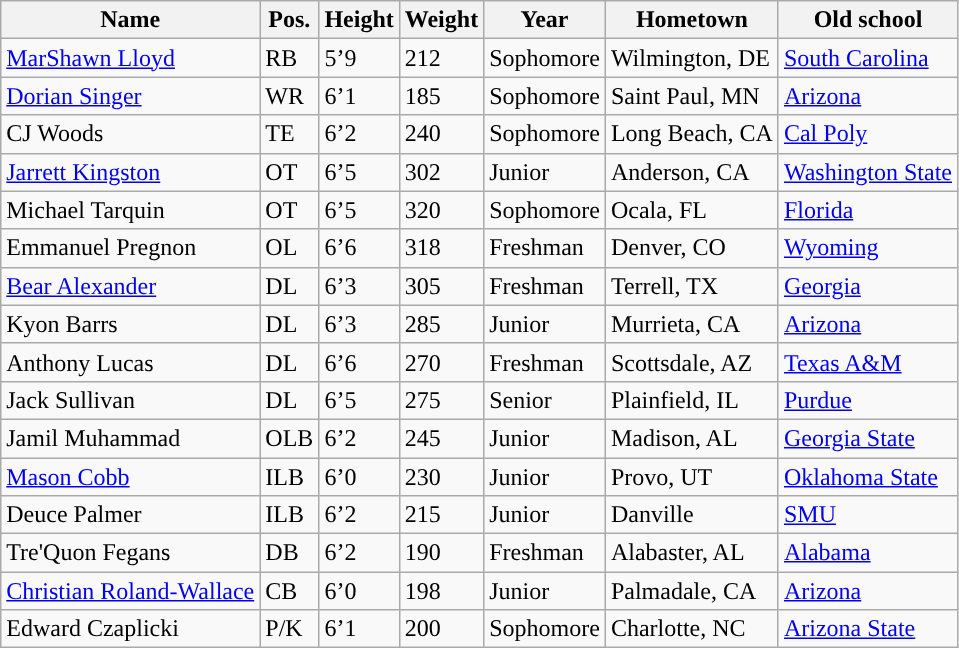<table class="wikitable sortable">
<tr>
<th style="text-align:center; ">Name</th>
<th style="text-align:center;">Pos.</th>
<th style="text-align:center; ">Height</th>
<th style="text-align:center; ">Weight</th>
<th style="text-align:center; ">Year</th>
<th style="text-align:center; ">Hometown</th>
<th style="text-align:center; ">Old school</th>
</tr>
<tr>
<td><a href='#'>MarShawn Lloyd</a></td>
<td>RB</td>
<td>5’9</td>
<td>212</td>
<td> Sophomore</td>
<td>Wilmington, DE</td>
<td><a href='#'>South Carolina</a></td>
</tr>
<tr>
<td><a href='#'>Dorian Singer</a></td>
<td>WR</td>
<td>6’1</td>
<td>185</td>
<td>Sophomore</td>
<td>Saint Paul, MN</td>
<td><a href='#'>Arizona</a></td>
</tr>
<tr>
<td>CJ Woods</td>
<td>TE</td>
<td>6’2</td>
<td>240</td>
<td> Sophomore</td>
<td>Long Beach, CA</td>
<td><a href='#'>Cal Poly</a></td>
</tr>
<tr>
<td><a href='#'>Jarrett Kingston</a></td>
<td>OT</td>
<td>6’5</td>
<td>302</td>
<td> Junior</td>
<td>Anderson, CA</td>
<td><a href='#'>Washington State</a></td>
</tr>
<tr>
<td>Michael Tarquin</td>
<td>OT</td>
<td>6’5</td>
<td>320</td>
<td> Sophomore</td>
<td>Ocala, FL</td>
<td><a href='#'>Florida</a></td>
</tr>
<tr>
<td>Emmanuel Pregnon</td>
<td>OL</td>
<td>6’6</td>
<td>318</td>
<td> Freshman</td>
<td>Denver, CO</td>
<td><a href='#'>Wyoming</a></td>
</tr>
<tr>
<td><a href='#'>Bear Alexander</a></td>
<td>DL</td>
<td>6’3</td>
<td>305</td>
<td>Freshman</td>
<td>Terrell, TX</td>
<td><a href='#'>Georgia</a></td>
</tr>
<tr>
<td>Kyon Barrs</td>
<td>DL</td>
<td>6’3</td>
<td>285</td>
<td>Junior</td>
<td>Murrieta, CA</td>
<td><a href='#'>Arizona</a></td>
</tr>
<tr>
<td>Anthony Lucas</td>
<td>DL</td>
<td>6’6</td>
<td>270</td>
<td>Freshman</td>
<td>Scottsdale, AZ</td>
<td><a href='#'>Texas A&M</a></td>
</tr>
<tr>
<td>Jack Sullivan</td>
<td>DL</td>
<td>6’5</td>
<td>275</td>
<td> Senior</td>
<td>Plainfield, IL</td>
<td><a href='#'>Purdue</a></td>
</tr>
<tr>
<td>Jamil Muhammad</td>
<td>OLB</td>
<td>6’2</td>
<td>245</td>
<td> Junior</td>
<td>Madison, AL</td>
<td><a href='#'>Georgia State</a></td>
</tr>
<tr>
<td><a href='#'>Mason Cobb</a></td>
<td>ILB</td>
<td>6’0</td>
<td>230</td>
<td>Junior</td>
<td>Provo, UT</td>
<td><a href='#'>Oklahoma State</a></td>
</tr>
<tr>
<td>Deuce Palmer</td>
<td>ILB</td>
<td>6’2</td>
<td>215</td>
<td> Junior</td>
<td>Danville</td>
<td><a href='#'>SMU</a></td>
</tr>
<tr>
<td>Tre'Quon Fegans</td>
<td>DB</td>
<td>6’2</td>
<td>190</td>
<td>Freshman</td>
<td>Alabaster, AL</td>
<td><a href='#'>Alabama</a></td>
</tr>
<tr>
<td><a href='#'>Christian Roland-Wallace</a></td>
<td>CB</td>
<td>6’0</td>
<td>198</td>
<td>Junior</td>
<td>Palmadale, CA</td>
<td><a href='#'>Arizona</a></td>
</tr>
<tr>
<td>Edward Czaplicki</td>
<td>P/K</td>
<td>6’1</td>
<td>200</td>
<td>Sophomore</td>
<td>Charlotte, NC</td>
<td><a href='#'>Arizona State</a></td>
</tr>
</table>
